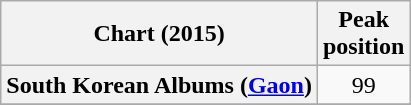<table class="wikitable plainrowheaders" style="text-align:center">
<tr>
<th scope="col">Chart (2015)</th>
<th scope="col">Peak<br>position</th>
</tr>
<tr>
<th scope="row">South Korean Albums (<a href='#'>Gaon</a>)</th>
<td style="text-align:center;">99</td>
</tr>
<tr>
</tr>
</table>
